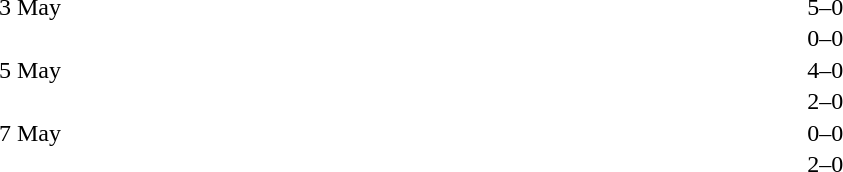<table cellspacing=1 width=70%>
<tr>
<th width=25%></th>
<th width=30%></th>
<th width=15%></th>
<th width=30%></th>
</tr>
<tr>
<td>3 May</td>
<td align=right></td>
<td align=center>5–0</td>
<td></td>
</tr>
<tr>
<td></td>
<td align=right></td>
<td align=center>0–0</td>
<td></td>
</tr>
<tr>
<td>5 May</td>
<td align=right></td>
<td align=center>4–0</td>
<td></td>
</tr>
<tr>
<td></td>
<td align=right></td>
<td align=center>2–0</td>
<td></td>
</tr>
<tr>
<td>7 May</td>
<td align=right></td>
<td align=center>0–0</td>
<td></td>
</tr>
<tr>
<td></td>
<td align=right></td>
<td align=center>2–0</td>
<td></td>
</tr>
</table>
